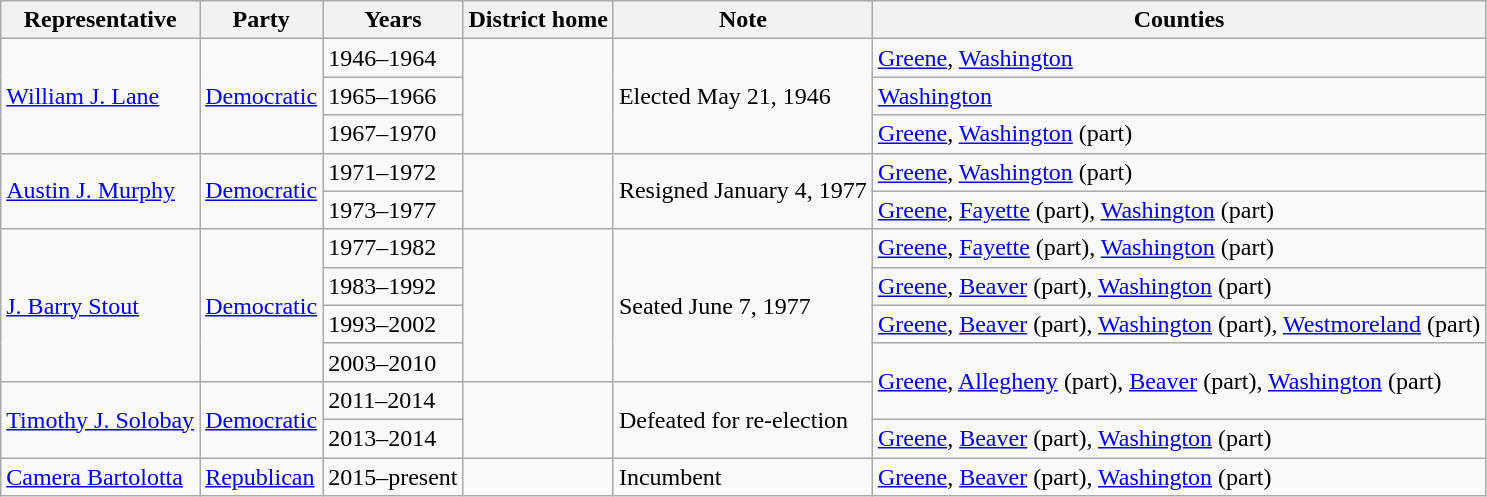<table class=wikitable>
<tr valign=bottom>
<th>Representative</th>
<th>Party</th>
<th>Years</th>
<th>District home</th>
<th>Note</th>
<th>Counties</th>
</tr>
<tr>
<td rowspan=3><a href='#'>William J. Lane</a></td>
<td rowspan=3><a href='#'>Democratic</a></td>
<td>1946–1964</td>
<td rowspan=3> </td>
<td rowspan=3>Elected May 21, 1946</td>
<td><a href='#'>Greene</a>, <a href='#'>Washington</a></td>
</tr>
<tr>
<td>1965–1966</td>
<td><a href='#'>Washington</a></td>
</tr>
<tr>
<td>1967–1970</td>
<td><a href='#'>Greene</a>, <a href='#'>Washington</a> (part)</td>
</tr>
<tr>
<td rowspan=2><a href='#'>Austin J. Murphy</a></td>
<td rowspan=2><a href='#'>Democratic</a></td>
<td>1971–1972</td>
<td rowspan=2> </td>
<td rowspan=2>Resigned January 4, 1977</td>
<td><a href='#'>Greene</a>, <a href='#'>Washington</a> (part)</td>
</tr>
<tr>
<td>1973–1977</td>
<td><a href='#'>Greene</a>, <a href='#'>Fayette</a> (part), <a href='#'>Washington</a> (part)</td>
</tr>
<tr>
<td rowspan=4><a href='#'>J. Barry Stout</a></td>
<td rowspan=4><a href='#'>Democratic</a></td>
<td>1977–1982</td>
<td rowspan=4> </td>
<td rowspan=4>Seated June 7, 1977</td>
<td><a href='#'>Greene</a>, <a href='#'>Fayette</a> (part), <a href='#'>Washington</a> (part)</td>
</tr>
<tr>
<td>1983–1992</td>
<td><a href='#'>Greene</a>, <a href='#'>Beaver</a> (part), <a href='#'>Washington</a> (part)</td>
</tr>
<tr>
<td>1993–2002</td>
<td><a href='#'>Greene</a>, <a href='#'>Beaver</a> (part), <a href='#'>Washington</a> (part), <a href='#'>Westmoreland</a> (part)</td>
</tr>
<tr>
<td>2003–2010</td>
<td rowspan=2><a href='#'>Greene</a>, <a href='#'>Allegheny</a> (part), <a href='#'>Beaver</a> (part), <a href='#'>Washington</a> (part)</td>
</tr>
<tr>
<td rowspan=2><a href='#'>Timothy J. Solobay</a></td>
<td rowspan=2><a href='#'>Democratic</a></td>
<td>2011–2014</td>
<td rowspan=2> </td>
<td rowspan=2>Defeated for re-election</td>
</tr>
<tr>
<td>2013–2014</td>
<td><a href='#'>Greene</a>, <a href='#'>Beaver</a> (part), <a href='#'>Washington</a> (part)</td>
</tr>
<tr>
<td><a href='#'>Camera Bartolotta</a></td>
<td><a href='#'>Republican</a></td>
<td>2015–present</td>
<td></td>
<td>Incumbent</td>
<td><a href='#'>Greene</a>, <a href='#'>Beaver</a> (part), <a href='#'>Washington</a> (part)</td>
</tr>
</table>
